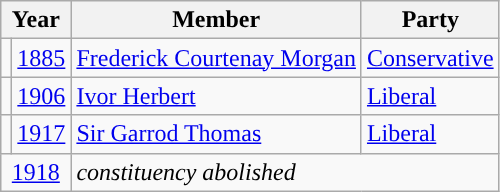<table class="wikitable">
<tr>
<th colspan="2">Year</th>
<th>Member</th>
<th>Party</th>
</tr>
<tr>
<td style="color:inherit;background-color: "></td>
<td><a href='#'>1885</a></td>
<td><a href='#'>Frederick Courtenay Morgan</a></td>
<td><a href='#'>Conservative</a></td>
</tr>
<tr>
<td style="color:inherit;background-color: "></td>
<td><a href='#'>1906</a></td>
<td><a href='#'>Ivor Herbert</a></td>
<td><a href='#'>Liberal</a></td>
</tr>
<tr>
<td style="color:inherit;background-color: "></td>
<td><a href='#'>1917</a></td>
<td><a href='#'>Sir Garrod Thomas</a></td>
<td><a href='#'>Liberal</a></td>
</tr>
<tr>
<td colspan="2" align="center"><a href='#'>1918</a></td>
<td colspan="2"><em>constituency abolished</em></td>
</tr>
</table>
